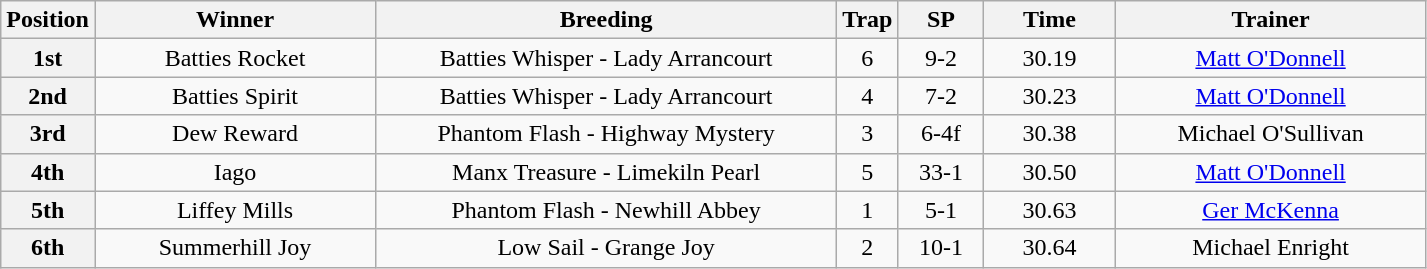<table class="wikitable" style="text-align: center">
<tr>
<th width=30>Position</th>
<th width=180>Winner</th>
<th width=300>Breeding</th>
<th width=30>Trap</th>
<th width=50>SP</th>
<th width=80>Time</th>
<th width=200>Trainer</th>
</tr>
<tr>
<th>1st</th>
<td>Batties Rocket</td>
<td>Batties Whisper - Lady Arrancourt</td>
<td>6</td>
<td>9-2</td>
<td>30.19</td>
<td><a href='#'>Matt O'Donnell</a></td>
</tr>
<tr>
<th>2nd</th>
<td>Batties Spirit</td>
<td>Batties Whisper - Lady Arrancourt</td>
<td>4</td>
<td>7-2</td>
<td>30.23</td>
<td><a href='#'>Matt O'Donnell</a></td>
</tr>
<tr>
<th>3rd</th>
<td>Dew Reward</td>
<td>Phantom Flash - Highway Mystery</td>
<td>3</td>
<td>6-4f</td>
<td>30.38</td>
<td>Michael O'Sullivan</td>
</tr>
<tr>
<th>4th</th>
<td>Iago</td>
<td>Manx Treasure - Limekiln Pearl</td>
<td>5</td>
<td>33-1</td>
<td>30.50</td>
<td><a href='#'>Matt O'Donnell</a></td>
</tr>
<tr>
<th>5th</th>
<td>Liffey Mills</td>
<td>Phantom Flash - Newhill Abbey</td>
<td>1</td>
<td>5-1</td>
<td>30.63</td>
<td><a href='#'>Ger McKenna</a></td>
</tr>
<tr>
<th>6th</th>
<td>Summerhill Joy</td>
<td>Low Sail - Grange Joy</td>
<td>2</td>
<td>10-1</td>
<td>30.64</td>
<td>Michael Enright</td>
</tr>
</table>
